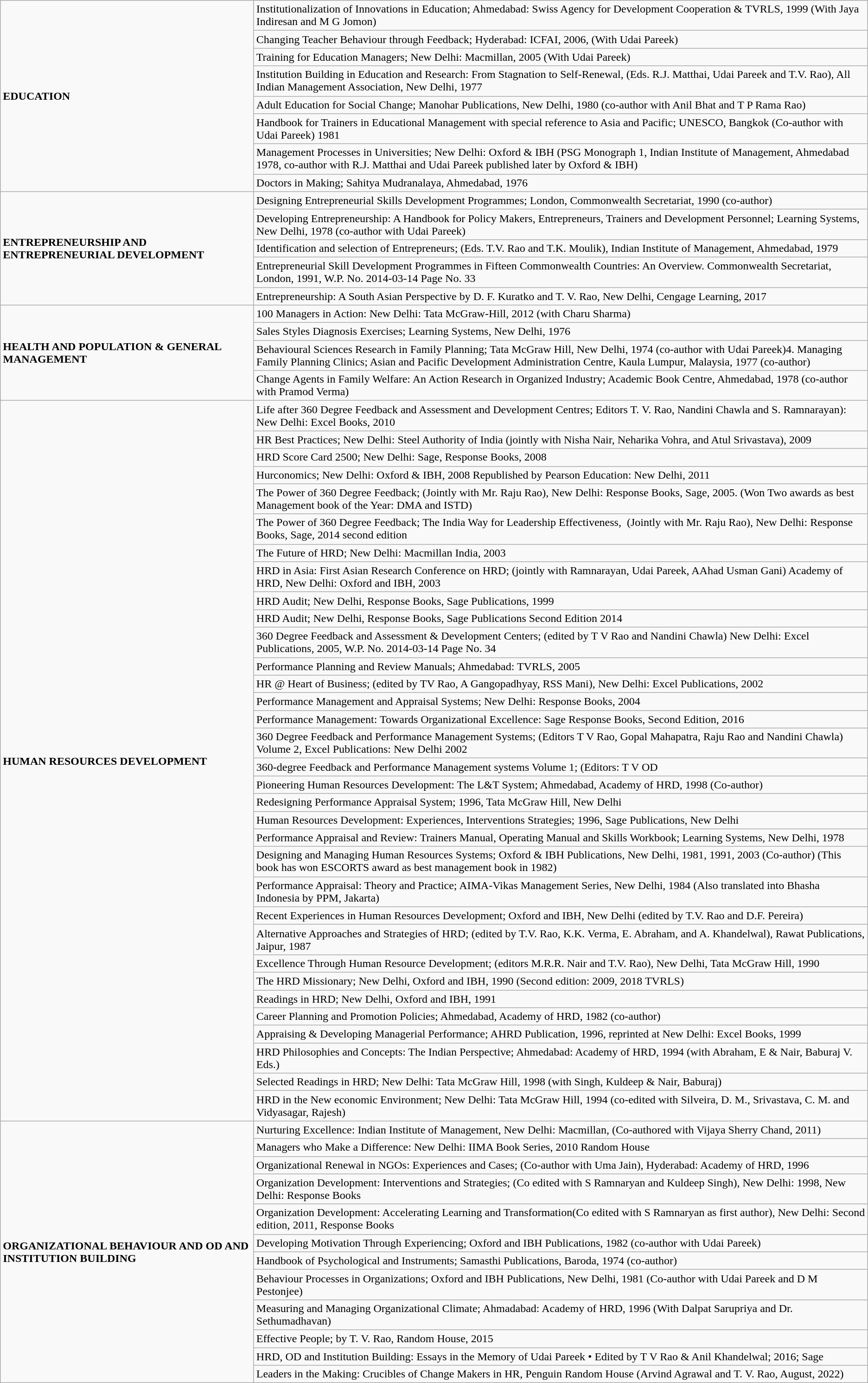<table class="wikitable">
<tr>
<td rowspan="8"><strong>EDUCATION</strong></td>
<td>Institutionalization of Innovations in Education; Ahmedabad: Swiss Agency for Development Cooperation & TVRLS, 1999 (With Jaya Indiresan and M G Jomon)</td>
</tr>
<tr>
<td>Changing Teacher Behaviour through Feedback; Hyderabad: ICFAI, 2006, (With Udai Pareek)</td>
</tr>
<tr>
<td>Training for Education Managers; New Delhi: Macmillan, 2005 (With Udai Pareek)</td>
</tr>
<tr>
<td>Institution Building in Education and Research: From Stagnation to Self-Renewal, (Eds. R.J. Matthai, Udai Pareek and T.V. Rao), All Indian Management Association, New Delhi, 1977</td>
</tr>
<tr>
<td>Adult Education for Social Change; Manohar Publications, New Delhi, 1980 (co-author with Anil Bhat and T P Rama Rao)</td>
</tr>
<tr>
<td>Handbook for Trainers in Educational Management with special reference to Asia and Pacific; UNESCO, Bangkok (Co-author with Udai Pareek) 1981</td>
</tr>
<tr>
<td>Management Processes in Universities; New Delhi: Oxford & IBH (PSG Monograph 1, Indian Institute of Management, Ahmedabad 1978, co-author with R.J. Matthai and Udai Pareek published later by Oxford & IBH)</td>
</tr>
<tr>
<td>Doctors in Making; Sahitya Mudranalaya, Ahmedabad, 1976</td>
</tr>
<tr>
<td rowspan="5"><strong>ENTREPRENEURSHIP AND ENTREPRENEURIAL DEVELOPMENT</strong></td>
<td>Designing Entrepreneurial Skills Development Programmes; London, Commonwealth Secretariat, 1990 (co-author)</td>
</tr>
<tr>
<td>Developing Entrepreneurship: A Handbook for Policy Makers, Entrepreneurs, Trainers and Development Personnel; Learning Systems, New Delhi, 1978 (co-author with Udai Pareek)</td>
</tr>
<tr>
<td>Identification and selection of Entrepreneurs; (Eds. T.V. Rao and T.K. Moulik), Indian Institute of Management, Ahmedabad, 1979</td>
</tr>
<tr>
<td>Entrepreneurial Skill Development Programmes in Fifteen Commonwealth Countries: An Overview. Commonwealth Secretariat, London, 1991, W.P. No. 2014-03-14 Page No. 33</td>
</tr>
<tr>
<td>Entrepreneurship: A South Asian Perspective by D. F. Kuratko and T. V. Rao, New Delhi, Cengage Learning, 2017</td>
</tr>
<tr>
<td rowspan="4"><strong>HEALTH AND POPULATION & GENERAL MANAGEMENT</strong></td>
<td>100 Managers in Action: New Delhi: Tata McGraw-Hill, 2012 (with Charu Sharma)</td>
</tr>
<tr>
<td>Sales Styles Diagnosis Exercises; Learning Systems, New Delhi, 1976</td>
</tr>
<tr>
<td>Behavioural Sciences Research in Family Planning; Tata McGraw Hill, New Delhi, 1974 (co-author with Udai Pareek)4. Managing Family Planning Clinics; Asian and Pacific Development Administration Centre, Kaula Lumpur, Malaysia, 1977 (co-author)</td>
</tr>
<tr>
<td>Change Agents in Family Welfare: An Action Research in Organized Industry; Academic Book Centre, Ahmedabad, 1978 (co-author with Pramod Verma)</td>
</tr>
<tr>
<td rowspan="33"><strong>HUMAN RESOURCES DEVELOPMENT</strong></td>
<td>Life after 360 Degree Feedback and Assessment and Development Centres; Editors T. V. Rao, Nandini Chawla and S. Ramnarayan): New Delhi: Excel Books, 2010</td>
</tr>
<tr>
<td>HR Best Practices; New Delhi: Steel Authority of India (jointly with Nisha Nair, Neharika Vohra, and Atul Srivastava), 2009</td>
</tr>
<tr>
<td>HRD Score Card 2500; New Delhi: Sage, Response Books, 2008</td>
</tr>
<tr>
<td>Hurconomics; New Delhi: Oxford & IBH, 2008 Republished by Pearson Education: New Delhi, 2011</td>
</tr>
<tr>
<td>The Power of 360 Degree Feedback; (Jointly with Mr. Raju Rao), New Delhi: Response Books, Sage, 2005. (Won Two awards as best Management book of the Year: DMA and ISTD)</td>
</tr>
<tr>
<td>The Power of 360 Degree Feedback; The India Way for Leadership Effectiveness,  (Jointly with Mr. Raju Rao), New Delhi: Response Books, Sage, 2014 second edition</td>
</tr>
<tr>
<td>The Future of HRD; New Delhi: Macmillan India, 2003</td>
</tr>
<tr>
<td>HRD in Asia: First Asian Research Conference on HRD; (jointly with Ramnarayan, Udai Pareek, AAhad Usman Gani) Academy of HRD, New Delhi: Oxford and IBH, 2003</td>
</tr>
<tr>
<td>HRD Audit; New Delhi, Response Books, Sage Publications, 1999</td>
</tr>
<tr>
<td>HRD Audit; New Delhi, Response Books, Sage Publications Second Edition 2014</td>
</tr>
<tr>
<td>360 Degree Feedback and Assessment & Development Centers; (edited by T V Rao and Nandini Chawla) New Delhi: Excel Publications, 2005, W.P. No. 2014-03-14 Page No. 34</td>
</tr>
<tr>
<td>Performance Planning and Review Manuals; Ahmedabad: TVRLS, 2005</td>
</tr>
<tr>
<td>HR @ Heart of Business; (edited by TV Rao, A Gangopadhyay, RSS Mani), New Delhi: Excel Publications, 2002</td>
</tr>
<tr>
<td>Performance Management and Appraisal Systems; New Delhi: Response Books, 2004</td>
</tr>
<tr>
<td>Performance Management: Towards Organizational Excellence: Sage Response Books, Second Edition, 2016</td>
</tr>
<tr>
<td>360 Degree Feedback and Performance Management Systems; (Editors T V Rao, Gopal Mahapatra, Raju Rao and Nandini Chawla) Volume 2, Excel Publications: New Delhi 2002</td>
</tr>
<tr>
<td>360-degree Feedback and Performance Management systems Volume 1; (Editors: T V OD</td>
</tr>
<tr>
<td>Pioneering Human Resources Development: The L&T System; Ahmedabad, Academy of HRD, 1998 (Co-author)</td>
</tr>
<tr>
<td>Redesigning Performance Appraisal System; 1996, Tata McGraw Hill, New Delhi</td>
</tr>
<tr>
<td>Human Resources Development: Experiences, Interventions Strategies; 1996, Sage Publications, New Delhi</td>
</tr>
<tr>
<td>Performance Appraisal and Review: Trainers Manual, Operating Manual and Skills Workbook; Learning Systems, New Delhi, 1978</td>
</tr>
<tr>
<td>Designing and Managing Human Resources Systems; Oxford & IBH Publications, New Delhi, 1981, 1991, 2003 (Co-author) (This book has won ESCORTS award as best management book in 1982)</td>
</tr>
<tr>
<td>Performance Appraisal: Theory and Practice; AIMA-Vikas Management Series, New Delhi, 1984 (Also translated into Bhasha Indonesia by PPM, Jakarta)</td>
</tr>
<tr>
<td>Recent Experiences in Human Resources Development; Oxford and IBH, New Delhi (edited by T.V. Rao and D.F. Pereira)</td>
</tr>
<tr>
<td>Alternative Approaches and Strategies of HRD; (edited by T.V. Rao, K.K. Verma, E. Abraham, and A. Khandelwal), Rawat Publications, Jaipur, 1987</td>
</tr>
<tr>
<td>Excellence Through Human Resource Development; (editors M.R.R. Nair and T.V. Rao), New Delhi, Tata McGraw Hill, 1990</td>
</tr>
<tr>
<td>The HRD Missionary; New Delhi, Oxford and IBH, 1990 (Second edition: 2009, 2018 TVRLS)</td>
</tr>
<tr>
<td>Readings in HRD; New Delhi, Oxford and IBH, 1991</td>
</tr>
<tr>
<td>Career Planning and Promotion Policies; Ahmedabad, Academy of HRD, 1982 (co-author)</td>
</tr>
<tr>
<td>Appraising & Developing Managerial Performance; AHRD Publication, 1996, reprinted at New Delhi: Excel Books, 1999</td>
</tr>
<tr>
<td>HRD Philosophies and Concepts: The Indian Perspective; Ahmedabad: Academy of HRD, 1994 (with Abraham, E & Nair, Baburaj V. Eds.)</td>
</tr>
<tr>
<td>Selected Readings in HRD; New Delhi: Tata McGraw Hill, 1998 (with Singh, Kuldeep & Nair, Baburaj)</td>
</tr>
<tr>
<td>HRD in the New economic Environment; New Delhi: Tata McGraw Hill, 1994 (co-edited with Silveira, D. M., Srivastava, C. M. and Vidyasagar, Rajesh)</td>
</tr>
<tr>
<td rowspan="12"><strong>ORGANIZATIONAL BEHAVIOUR AND OD AND INSTITUTION BUILDING</strong></td>
<td>Nurturing Excellence: Indian Institute of Management, New Delhi: Macmillan, (Co-authored with Vijaya Sherry Chand, 2011)</td>
</tr>
<tr>
<td>Managers who Make a Difference: New Delhi: IIMA Book Series, 2010 Random House</td>
</tr>
<tr>
<td>Organizational Renewal in NGOs: Experiences and Cases; (Co-author with Uma Jain), Hyderabad: Academy of HRD, 1996</td>
</tr>
<tr>
<td>Organization Development: Interventions and Strategies; (Co edited with S Ramnaryan and Kuldeep Singh), New Delhi: 1998, New Delhi: Response Books</td>
</tr>
<tr>
<td>Organization Development: Accelerating Learning and Transformation(Co edited with S Ramnaryan as first author), New Delhi: Second edition, 2011, Response Books</td>
</tr>
<tr>
<td>Developing Motivation Through Experiencing; Oxford and IBH Publications, 1982 (co-author with Udai Pareek)</td>
</tr>
<tr>
<td>Handbook of Psychological and Instruments; Samasthi Publications, Baroda, 1974 (co-author)</td>
</tr>
<tr>
<td>Behaviour Processes in Organizations; Oxford and IBH Publications, New Delhi, 1981 (Co-author with Udai Pareek and D M Pestonjee)</td>
</tr>
<tr>
<td>Measuring and Managing Organizational Climate; Ahmadabad: Academy of HRD, 1996 (With Dalpat Sarupriya and Dr. Sethumadhavan)</td>
</tr>
<tr>
<td>Effective People; by T. V. Rao, Random House, 2015</td>
</tr>
<tr>
<td>HRD, OD and Institution Building: Essays in the Memory of Udai Pareek • Edited by T V Rao & Anil Khandelwal; 2016; Sage</td>
</tr>
<tr>
<td>Leaders in the Making: Crucibles of Change Makers in HR, Penguin Random House (Arvind Agrawal and T. V. Rao, August, 2022)</td>
</tr>
</table>
